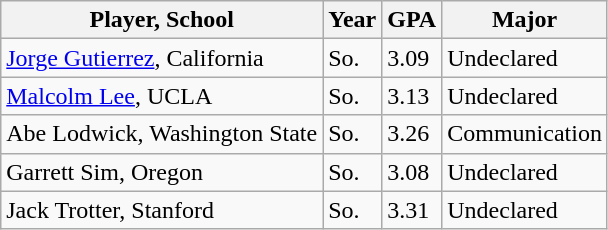<table class="wikitable">
<tr>
<th>Player, School</th>
<th>Year</th>
<th>GPA</th>
<th>Major</th>
</tr>
<tr>
<td><a href='#'>Jorge Gutierrez</a>, California</td>
<td>So.</td>
<td>3.09</td>
<td>Undeclared</td>
</tr>
<tr>
<td><a href='#'>Malcolm Lee</a>, UCLA</td>
<td>So.</td>
<td>3.13</td>
<td>Undeclared</td>
</tr>
<tr>
<td>Abe Lodwick, Washington State</td>
<td>So.</td>
<td>3.26</td>
<td>Communication</td>
</tr>
<tr>
<td>Garrett Sim, Oregon</td>
<td>So.</td>
<td>3.08</td>
<td>Undeclared</td>
</tr>
<tr>
<td>Jack Trotter, Stanford</td>
<td>So.</td>
<td>3.31</td>
<td>Undeclared</td>
</tr>
</table>
